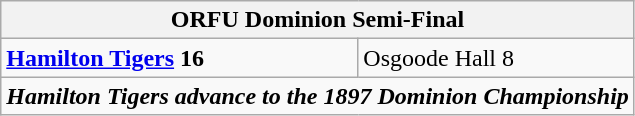<table class="wikitable">
<tr>
<th colspan="2" bgcolor="#DDDDDD"><strong>ORFU Dominion Semi-Final</strong></th>
</tr>
<tr>
<td><strong><a href='#'>Hamilton Tigers</a> 16</strong></td>
<td>Osgoode Hall 8</td>
</tr>
<tr>
<td colspan="2" align="center"><strong><em>Hamilton Tigers advance to the 1897 Dominion Championship</em></strong></td>
</tr>
</table>
